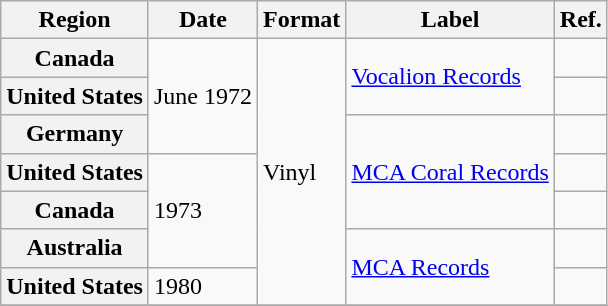<table class="wikitable plainrowheaders">
<tr>
<th scope="col">Region</th>
<th scope="col">Date</th>
<th scope="col">Format</th>
<th scope="col">Label</th>
<th scope="col">Ref.</th>
</tr>
<tr>
<th scope="row">Canada</th>
<td rowspan="3">June 1972</td>
<td rowspan="7">Vinyl</td>
<td rowspan="2"><a href='#'>Vocalion Records</a></td>
<td></td>
</tr>
<tr>
<th scope="row">United States</th>
<td></td>
</tr>
<tr>
<th scope="row">Germany</th>
<td rowspan="3"><a href='#'>MCA Coral Records</a></td>
<td></td>
</tr>
<tr>
<th scope="row">United States</th>
<td rowspan="3">1973</td>
<td></td>
</tr>
<tr>
<th scope="row">Canada</th>
<td></td>
</tr>
<tr>
<th scope="row">Australia</th>
<td rowspan="2"><a href='#'>MCA Records</a></td>
<td></td>
</tr>
<tr>
<th scope="row">United States</th>
<td>1980</td>
<td></td>
</tr>
<tr>
</tr>
</table>
